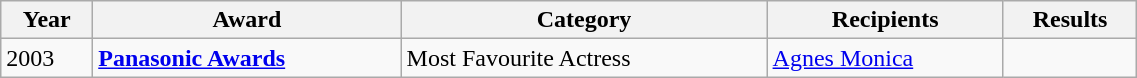<table class="wikitable" width="60%" cellpadding="5">
<tr>
<th>Year</th>
<th>Award</th>
<th>Category</th>
<th>Recipients</th>
<th>Results</th>
</tr>
<tr>
<td rowspan="2">2003</td>
<td rowspan="4"><strong><a href='#'>Panasonic Awards</a></strong></td>
<td>Most Favourite Actress</td>
<td><a href='#'>Agnes Monica</a></td>
<td></td>
</tr>
</table>
